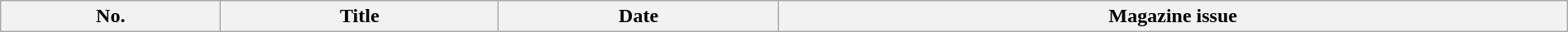<table class="wikitable" style="width:100%;">
<tr>
<th>No.</th>
<th>Title</th>
<th>Date</th>
<th>Magazine issue<br>






</th>
</tr>
</table>
